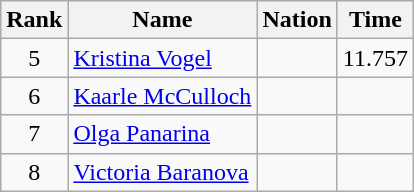<table class="wikitable sortable" style="text-align:center">
<tr>
<th>Rank</th>
<th>Name</th>
<th>Nation</th>
<th>Time</th>
</tr>
<tr>
<td>5</td>
<td align=left><a href='#'>Kristina Vogel</a></td>
<td align=left></td>
<td>11.757</td>
</tr>
<tr>
<td>6</td>
<td align=left><a href='#'>Kaarle McCulloch</a></td>
<td align=left></td>
<td></td>
</tr>
<tr>
<td>7</td>
<td align=left><a href='#'>Olga Panarina</a></td>
<td align=left></td>
<td></td>
</tr>
<tr>
<td>8</td>
<td align=left><a href='#'>Victoria Baranova</a></td>
<td align=left></td>
<td></td>
</tr>
</table>
